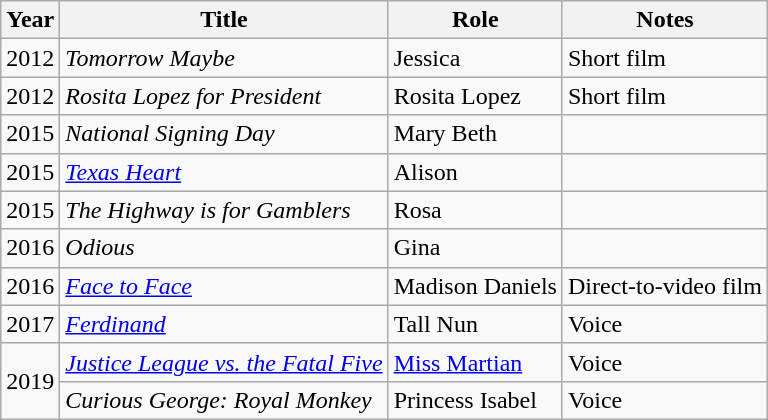<table class="wikitable sortable">
<tr>
<th>Year</th>
<th>Title</th>
<th>Role</th>
<th class="unsortable">Notes</th>
</tr>
<tr>
<td>2012</td>
<td><em>Tomorrow Maybe</em></td>
<td>Jessica</td>
<td>Short film</td>
</tr>
<tr>
<td>2012</td>
<td><em>Rosita Lopez for President</em></td>
<td>Rosita Lopez</td>
<td>Short film</td>
</tr>
<tr>
<td>2015</td>
<td><em>National Signing Day</em></td>
<td>Mary Beth</td>
<td></td>
</tr>
<tr>
<td>2015</td>
<td><em><a href='#'>Texas Heart</a></em></td>
<td>Alison</td>
<td></td>
</tr>
<tr>
<td>2015</td>
<td data-sort-value="Highway is for Gamblers, The"><em>The Highway is for Gamblers</em></td>
<td>Rosa</td>
<td></td>
</tr>
<tr>
<td>2016</td>
<td><em>Odious</em></td>
<td>Gina</td>
<td></td>
</tr>
<tr>
<td>2016</td>
<td><em><a href='#'>Face to Face</a></em></td>
<td>Madison Daniels</td>
<td>Direct-to-video film</td>
</tr>
<tr>
<td>2017</td>
<td><em><a href='#'>Ferdinand</a></em></td>
<td>Tall Nun</td>
<td>Voice</td>
</tr>
<tr>
<td rowspan="2">2019</td>
<td><em><a href='#'>Justice League vs. the Fatal Five</a></em></td>
<td><a href='#'>Miss Martian</a></td>
<td>Voice</td>
</tr>
<tr>
<td><em>Curious George: Royal Monkey</em></td>
<td>Princess Isabel</td>
<td>Voice</td>
</tr>
</table>
